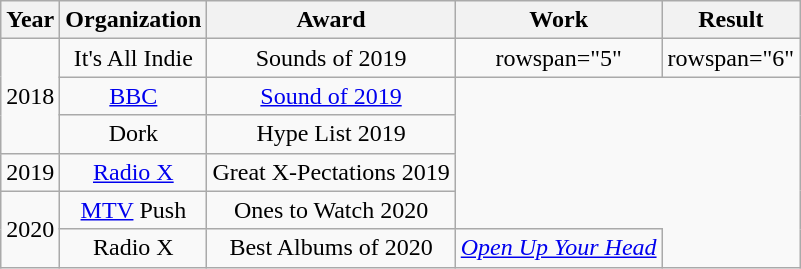<table class="wikitable plainrowheaders" style="text-align:center;">
<tr>
<th>Year</th>
<th>Organization</th>
<th>Award</th>
<th>Work</th>
<th>Result</th>
</tr>
<tr>
<td rowspan="3">2018</td>
<td>It's All Indie</td>
<td>Sounds of 2019</td>
<td>rowspan="5" </td>
<td>rowspan="6" <br></td>
</tr>
<tr>
<td><a href='#'>BBC</a></td>
<td><a href='#'>Sound of 2019</a></td>
</tr>
<tr>
<td>Dork</td>
<td>Hype List 2019</td>
</tr>
<tr>
<td>2019</td>
<td><a href='#'>Radio X</a></td>
<td>Great X-Pectations 2019</td>
</tr>
<tr>
<td rowspan="2">2020</td>
<td><a href='#'>MTV</a> Push</td>
<td>Ones to Watch 2020</td>
</tr>
<tr>
<td>Radio X</td>
<td>Best Albums of 2020</td>
<td><em><a href='#'>Open Up Your Head</a></em></td>
</tr>
</table>
